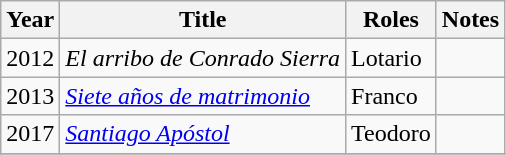<table class="wikitable sortable">
<tr>
<th>Year</th>
<th>Title</th>
<th>Roles</th>
<th>Notes</th>
</tr>
<tr>
<td>2012</td>
<td><em>El arribo de Conrado Sierra</em></td>
<td>Lotario</td>
<td></td>
</tr>
<tr>
<td>2013</td>
<td><em><a href='#'>Siete años de matrimonio</a></em></td>
<td>Franco</td>
<td></td>
</tr>
<tr>
<td>2017</td>
<td><em><a href='#'>Santiago Apóstol</a></em></td>
<td>Teodoro</td>
<td></td>
</tr>
<tr>
</tr>
</table>
